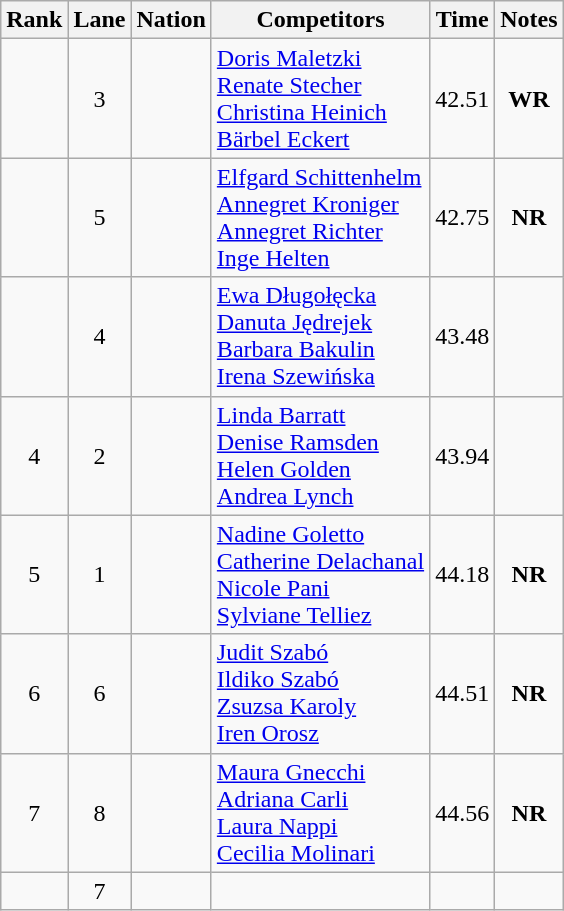<table class="wikitable sortable" style="text-align:center">
<tr>
<th>Rank</th>
<th>Lane</th>
<th>Nation</th>
<th>Competitors</th>
<th>Time</th>
<th>Notes</th>
</tr>
<tr>
<td></td>
<td>3</td>
<td align=left></td>
<td align=left><a href='#'>Doris Maletzki</a><br><a href='#'>Renate Stecher</a><br><a href='#'>Christina Heinich</a><br><a href='#'>Bärbel Eckert</a></td>
<td>42.51</td>
<td><strong>WR</strong></td>
</tr>
<tr>
<td></td>
<td>5</td>
<td align=left></td>
<td align=left><a href='#'>Elfgard Schittenhelm</a><br><a href='#'>Annegret Kroniger</a><br><a href='#'>Annegret Richter</a><br><a href='#'>Inge Helten</a></td>
<td>42.75</td>
<td><strong>NR</strong></td>
</tr>
<tr>
<td></td>
<td>4</td>
<td align=left></td>
<td align=left><a href='#'>Ewa Długołęcka</a><br><a href='#'>Danuta Jędrejek</a><br><a href='#'>Barbara Bakulin</a><br><a href='#'>Irena Szewińska</a></td>
<td>43.48</td>
<td></td>
</tr>
<tr>
<td>4</td>
<td>2</td>
<td align=left></td>
<td align=left><a href='#'>Linda Barratt</a><br><a href='#'>Denise Ramsden</a><br><a href='#'>Helen Golden</a><br><a href='#'>Andrea Lynch</a></td>
<td>43.94</td>
<td></td>
</tr>
<tr>
<td>5</td>
<td>1</td>
<td align=left></td>
<td align=left><a href='#'>Nadine Goletto</a><br><a href='#'>Catherine Delachanal</a><br><a href='#'>Nicole Pani</a><br><a href='#'>Sylviane Telliez</a></td>
<td>44.18</td>
<td><strong>NR</strong></td>
</tr>
<tr>
<td>6</td>
<td>6</td>
<td align=left></td>
<td align=left><a href='#'>Judit Szabó</a><br><a href='#'>Ildiko Szabó</a><br><a href='#'>Zsuzsa Karoly</a><br><a href='#'>Iren Orosz</a></td>
<td>44.51</td>
<td><strong>NR</strong></td>
</tr>
<tr>
<td>7</td>
<td>8</td>
<td align=left></td>
<td align=left><a href='#'>Maura Gnecchi</a><br><a href='#'>Adriana Carli</a><br><a href='#'>Laura Nappi</a><br><a href='#'>Cecilia Molinari</a></td>
<td>44.56</td>
<td><strong>NR</strong></td>
</tr>
<tr>
<td></td>
<td>7</td>
<td align=left></td>
<td align=left></td>
<td></td>
<td></td>
</tr>
</table>
